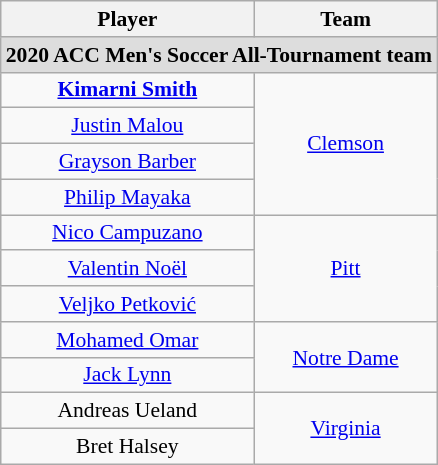<table class="wikitable" style="white-space:nowrap; font-size:90%; text-align: center;">
<tr>
<th>Player</th>
<th>Team</th>
</tr>
<tr>
<td colspan="2" style="text-align:center; background:#ddd;"><strong>2020 ACC Men's Soccer All-Tournament team</strong></td>
</tr>
<tr>
<td><strong><a href='#'>Kimarni Smith</a></strong></td>
<td rowspan=4><a href='#'>Clemson</a></td>
</tr>
<tr>
<td><a href='#'>Justin Malou</a></td>
</tr>
<tr>
<td><a href='#'>Grayson Barber</a></td>
</tr>
<tr>
<td><a href='#'>Philip Mayaka</a></td>
</tr>
<tr>
<td><a href='#'>Nico Campuzano</a></td>
<td rowspan=3><a href='#'>Pitt</a></td>
</tr>
<tr>
<td><a href='#'>Valentin Noël</a></td>
</tr>
<tr>
<td><a href='#'>Veljko Petković</a></td>
</tr>
<tr>
<td><a href='#'>Mohamed Omar</a></td>
<td rowspan=2><a href='#'>Notre Dame</a></td>
</tr>
<tr>
<td><a href='#'>Jack Lynn</a></td>
</tr>
<tr>
<td>Andreas Ueland</td>
<td rowspan=2><a href='#'>Virginia</a></td>
</tr>
<tr>
<td>Bret Halsey</td>
</tr>
</table>
